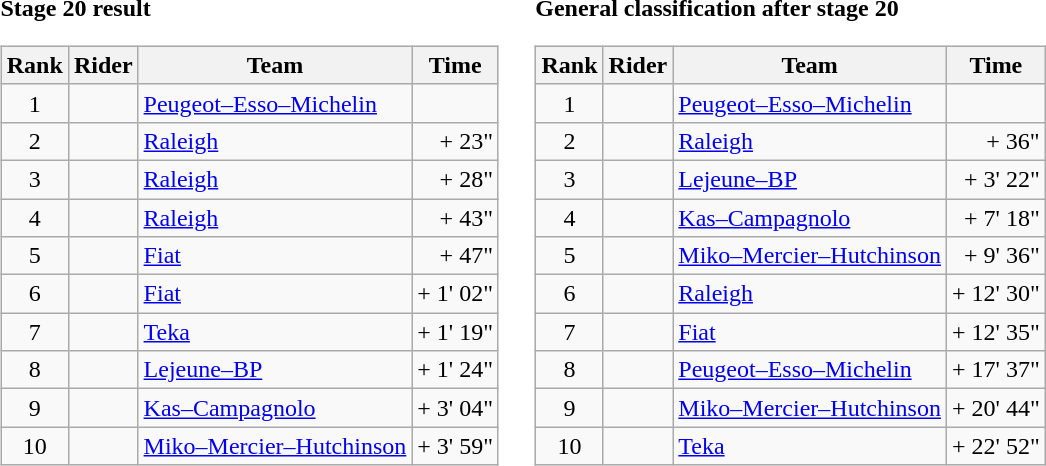<table>
<tr>
<td><strong>Stage 20 result</strong><br><table class="wikitable">
<tr>
<th scope="col">Rank</th>
<th scope="col">Rider</th>
<th scope="col">Team</th>
<th scope="col">Time</th>
</tr>
<tr>
<td style="text-align:center;">1</td>
<td></td>
<td><a href='#'>Peugeot–Esso–Michelin</a></td>
<td style="text-align:right;"></td>
</tr>
<tr>
<td style="text-align:center;">2</td>
<td></td>
<td><a href='#'>Raleigh</a></td>
<td style="text-align:right;">+ 23"</td>
</tr>
<tr>
<td style="text-align:center;">3</td>
<td></td>
<td><a href='#'>Raleigh</a></td>
<td style="text-align:right;">+ 28"</td>
</tr>
<tr>
<td style="text-align:center;">4</td>
<td></td>
<td><a href='#'>Raleigh</a></td>
<td style="text-align:right;">+ 43"</td>
</tr>
<tr>
<td style="text-align:center;">5</td>
<td></td>
<td><a href='#'>Fiat</a></td>
<td style="text-align:right;">+ 47"</td>
</tr>
<tr>
<td style="text-align:center;">6</td>
<td></td>
<td><a href='#'>Fiat</a></td>
<td style="text-align:right;">+ 1' 02"</td>
</tr>
<tr>
<td style="text-align:center;">7</td>
<td></td>
<td><a href='#'>Teka</a></td>
<td style="text-align:right;">+ 1' 19"</td>
</tr>
<tr>
<td style="text-align:center;">8</td>
<td></td>
<td><a href='#'>Lejeune–BP</a></td>
<td style="text-align:right;">+ 1' 24"</td>
</tr>
<tr>
<td style="text-align:center;">9</td>
<td></td>
<td><a href='#'>Kas–Campagnolo</a></td>
<td style="text-align:right;">+ 3' 04"</td>
</tr>
<tr>
<td style="text-align:center;">10</td>
<td></td>
<td><a href='#'>Miko–Mercier–Hutchinson</a></td>
<td style="text-align:right;">+ 3' 59"</td>
</tr>
</table>
</td>
<td></td>
<td><strong>General classification after stage 20</strong><br><table class="wikitable">
<tr>
<th scope="col">Rank</th>
<th scope="col">Rider</th>
<th scope="col">Team</th>
<th scope="col">Time</th>
</tr>
<tr>
<td style="text-align:center;">1</td>
<td> </td>
<td><a href='#'>Peugeot–Esso–Michelin</a></td>
<td style="text-align:right;"></td>
</tr>
<tr>
<td style="text-align:center;">2</td>
<td></td>
<td><a href='#'>Raleigh</a></td>
<td style="text-align:right;">+ 36"</td>
</tr>
<tr>
<td style="text-align:center;">3</td>
<td></td>
<td><a href='#'>Lejeune–BP</a></td>
<td style="text-align:right;">+ 3' 22"</td>
</tr>
<tr>
<td style="text-align:center;">4</td>
<td></td>
<td><a href='#'>Kas–Campagnolo</a></td>
<td style="text-align:right;">+ 7' 18"</td>
</tr>
<tr>
<td style="text-align:center;">5</td>
<td></td>
<td><a href='#'>Miko–Mercier–Hutchinson</a></td>
<td style="text-align:right;">+ 9' 36"</td>
</tr>
<tr>
<td style="text-align:center;">6</td>
<td></td>
<td><a href='#'>Raleigh</a></td>
<td style="text-align:right;">+ 12' 30"</td>
</tr>
<tr>
<td style="text-align:center;">7</td>
<td></td>
<td><a href='#'>Fiat</a></td>
<td style="text-align:right;">+ 12' 35"</td>
</tr>
<tr>
<td style="text-align:center;">8</td>
<td></td>
<td><a href='#'>Peugeot–Esso–Michelin</a></td>
<td style="text-align:right;">+ 17' 37"</td>
</tr>
<tr>
<td style="text-align:center;">9</td>
<td></td>
<td><a href='#'>Miko–Mercier–Hutchinson</a></td>
<td style="text-align:right;">+ 20' 44"</td>
</tr>
<tr>
<td style="text-align:center;">10</td>
<td></td>
<td><a href='#'>Teka</a></td>
<td style="text-align:right;">+ 22' 52"</td>
</tr>
</table>
</td>
</tr>
</table>
